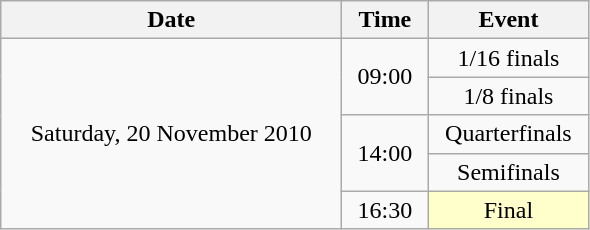<table class = "wikitable" style="text-align:center;">
<tr>
<th width=220>Date</th>
<th width=50>Time</th>
<th width=100>Event</th>
</tr>
<tr>
<td rowspan=5>Saturday, 20 November 2010</td>
<td rowspan=2>09:00</td>
<td>1/16 finals</td>
</tr>
<tr>
<td>1/8 finals</td>
</tr>
<tr>
<td rowspan=2>14:00</td>
<td>Quarterfinals</td>
</tr>
<tr>
<td>Semifinals</td>
</tr>
<tr>
<td>16:30</td>
<td bgcolor=ffffcc>Final</td>
</tr>
</table>
